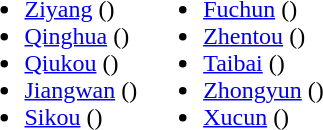<table>
<tr>
<td valign="top"><br><ul><li><a href='#'>Ziyang</a> ()</li><li><a href='#'>Qinghua</a> ()</li><li><a href='#'>Qiukou</a> ()</li><li><a href='#'>Jiangwan</a> ()</li><li><a href='#'>Sikou</a> ()</li></ul></td>
<td valign="top"><br><ul><li><a href='#'>Fuchun</a> ()</li><li><a href='#'>Zhentou</a> ()</li><li><a href='#'>Taibai</a> ()</li><li><a href='#'>Zhongyun</a> ()</li><li><a href='#'>Xucun</a> ()</li></ul></td>
</tr>
</table>
